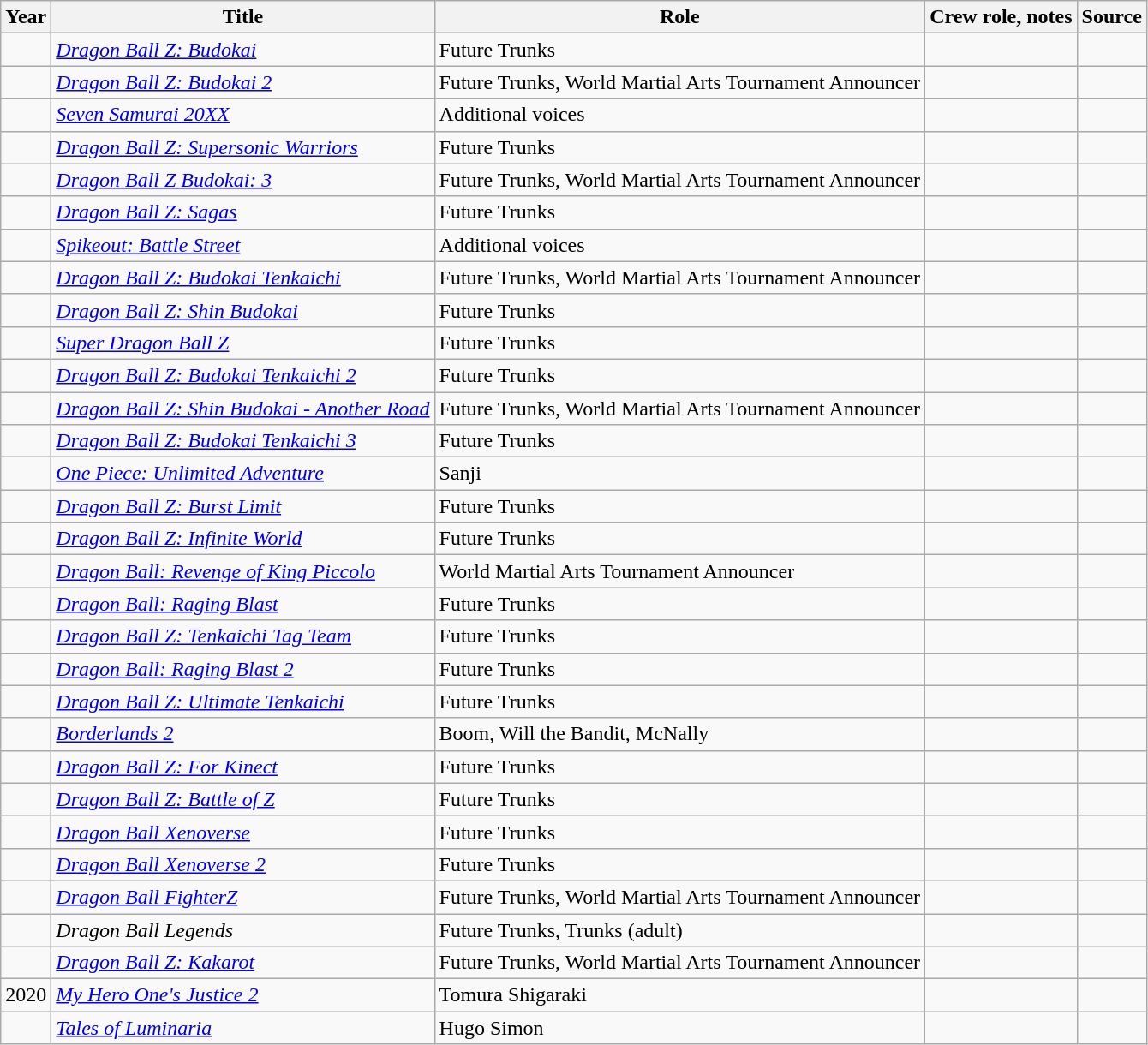<table class="wikitable sortable plainrowheaders">
<tr>
<th>Year</th>
<th>Title</th>
<th>Role</th>
<th class="unsortable">Crew role, notes</th>
<th class="unsortable">Source</th>
</tr>
<tr>
<td></td>
<td><em><a href='#'>Dragon Ball Z: Budokai</a></em></td>
<td>Future Trunks</td>
<td></td>
<td></td>
</tr>
<tr>
<td></td>
<td><em><a href='#'>Dragon Ball Z: Budokai 2</a></em></td>
<td>Future Trunks, World Martial Arts Tournament Announcer</td>
<td></td>
<td></td>
</tr>
<tr>
<td></td>
<td><em><a href='#'>Seven Samurai 20XX</a></em></td>
<td>Additional voices</td>
<td></td>
<td></td>
</tr>
<tr>
<td></td>
<td><em><a href='#'>Dragon Ball Z: Supersonic Warriors</a></em></td>
<td>Future Trunks</td>
<td></td>
<td></td>
</tr>
<tr>
<td></td>
<td><em><a href='#'>Dragon Ball Z Budokai: 3</a></em></td>
<td>Future Trunks, World Martial Arts Tournament Announcer</td>
<td></td>
<td></td>
</tr>
<tr>
<td></td>
<td><em><a href='#'>Dragon Ball Z: Sagas</a></em></td>
<td>Future Trunks</td>
<td></td>
<td></td>
</tr>
<tr>
<td></td>
<td><em><a href='#'>Spikeout: Battle Street</a></em></td>
<td>Additional voices</td>
<td></td>
<td></td>
</tr>
<tr>
<td></td>
<td><em><a href='#'>Dragon Ball Z: Budokai Tenkaichi</a></em></td>
<td>Future Trunks, World Martial Arts Tournament Announcer</td>
<td></td>
<td></td>
</tr>
<tr>
<td></td>
<td><em><a href='#'>Dragon Ball Z: Shin Budokai</a></em></td>
<td>Future Trunks</td>
<td></td>
<td></td>
</tr>
<tr>
<td></td>
<td><em><a href='#'>Super Dragon Ball Z</a></em></td>
<td>Future Trunks</td>
<td></td>
<td></td>
</tr>
<tr>
<td></td>
<td><em><a href='#'>Dragon Ball Z: Budokai Tenkaichi 2</a></em></td>
<td>Future Trunks</td>
<td></td>
<td></td>
</tr>
<tr>
<td></td>
<td><em><a href='#'>Dragon Ball Z: Shin Budokai - Another Road</a></em></td>
<td>Future Trunks, World Martial Arts Tournament Announcer</td>
<td></td>
<td></td>
</tr>
<tr>
<td></td>
<td><em><a href='#'>Dragon Ball Z: Budokai Tenkaichi 3</a></em></td>
<td>Future Trunks</td>
<td></td>
<td></td>
</tr>
<tr>
<td></td>
<td><em><a href='#'>One Piece: Unlimited Adventure</a></em></td>
<td>Sanji</td>
<td></td>
<td></td>
</tr>
<tr>
<td></td>
<td><em><a href='#'>Dragon Ball Z: Burst Limit</a></em></td>
<td>Future Trunks</td>
<td></td>
<td></td>
</tr>
<tr>
<td></td>
<td><em><a href='#'>Dragon Ball Z: Infinite World</a></em></td>
<td>Future Trunks</td>
<td></td>
<td></td>
</tr>
<tr>
<td></td>
<td><em><a href='#'>Dragon Ball: Revenge of King Piccolo</a></em></td>
<td>World Martial Arts Tournament Announcer</td>
<td></td>
<td></td>
</tr>
<tr>
<td></td>
<td><em><a href='#'>Dragon Ball: Raging Blast</a></em></td>
<td>Future Trunks</td>
<td></td>
<td></td>
</tr>
<tr>
<td></td>
<td><em><a href='#'>Dragon Ball Z: Tenkaichi Tag Team</a></em></td>
<td>Future Trunks</td>
<td></td>
<td></td>
</tr>
<tr>
<td></td>
<td><em><a href='#'>Dragon Ball: Raging Blast 2</a></em></td>
<td>Future Trunks</td>
<td></td>
<td></td>
</tr>
<tr>
<td></td>
<td><em><a href='#'>Dragon Ball Z: Ultimate Tenkaichi</a></em></td>
<td>Future Trunks</td>
<td></td>
<td></td>
</tr>
<tr>
<td></td>
<td><em><a href='#'>Borderlands 2</a></em></td>
<td>Boom, Will the Bandit, McNally</td>
<td></td>
<td></td>
</tr>
<tr>
<td></td>
<td><em><a href='#'>Dragon Ball Z: For Kinect</a></em></td>
<td>Future Trunks</td>
<td></td>
<td></td>
</tr>
<tr>
<td></td>
<td><em><a href='#'>Dragon Ball Z: Battle of Z</a></em></td>
<td>Future Trunks</td>
<td></td>
<td></td>
</tr>
<tr>
<td></td>
<td><em><a href='#'>Dragon Ball Xenoverse</a></em></td>
<td>Future Trunks</td>
<td></td>
<td></td>
</tr>
<tr>
<td></td>
<td><em><a href='#'>Dragon Ball Xenoverse 2</a></em></td>
<td>Future Trunks</td>
<td></td>
<td></td>
</tr>
<tr>
<td></td>
<td><em><a href='#'>Dragon Ball FighterZ</a></em></td>
<td>Future Trunks, World Martial Arts Tournament Announcer</td>
<td></td>
<td></td>
</tr>
<tr>
<td></td>
<td><em>Dragon Ball Legends</em></td>
<td>Future Trunks, Trunks (adult)</td>
<td></td>
<td></td>
</tr>
<tr>
<td></td>
<td><em><a href='#'>Dragon Ball Z: Kakarot</a></em></td>
<td>Future Trunks, World Martial Arts Tournament Announcer</td>
<td></td>
<td></td>
</tr>
<tr>
<td>2020</td>
<td><em><a href='#'>My Hero One's Justice 2</a></em></td>
<td>Tomura Shigaraki</td>
<td></td>
<td></td>
</tr>
<tr>
<td></td>
<td><em><a href='#'>Tales of Luminaria</a></em></td>
<td>Hugo Simon</td>
<td></td>
<td></td>
</tr>
</table>
